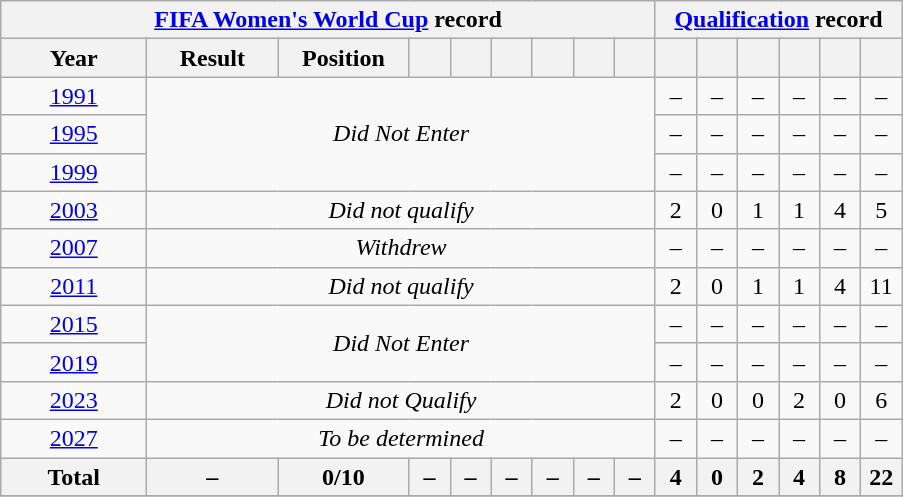<table class="wikitable" style="text-align:center;">
<tr>
<th colspan="9"><a href='#'>FIFA Women's World Cup</a> record</th>
<th colspan="6"><a href='#'>Qualification</a> record</th>
</tr>
<tr>
<th style="width:90px;">Year</th>
<th style="width:80px;">Result</th>
<th style="width:80px;">Position</th>
<th style="width:20px;"></th>
<th style="width:20px;"></th>
<th style="width:20px;"></th>
<th style="width:20px;"></th>
<th style="width:20px;"></th>
<th style="width:20px;"></th>
<th style="width:20px;"></th>
<th style="width:20px;"></th>
<th style="width:20px;"></th>
<th style="width:20px;"></th>
<th style="width:20px;"></th>
<th style="width:20px;"></th>
</tr>
<tr>
<td> <a href='#'>1991</a></td>
<td rowspan="3" colspan="8"><em>Did Not Enter</em></td>
<td>–</td>
<td>–</td>
<td>–</td>
<td>–</td>
<td>–</td>
<td>–</td>
</tr>
<tr>
<td> <a href='#'>1995</a></td>
<td>–</td>
<td>–</td>
<td>–</td>
<td>–</td>
<td>–</td>
<td>–</td>
</tr>
<tr>
<td> <a href='#'>1999</a></td>
<td>–</td>
<td>–</td>
<td>–</td>
<td>–</td>
<td>–</td>
<td>–</td>
</tr>
<tr>
<td> <a href='#'>2003</a></td>
<td colspan="8"><em>Did not qualify</em></td>
<td>2</td>
<td>0</td>
<td>1</td>
<td>1</td>
<td>4</td>
<td>5</td>
</tr>
<tr>
<td> <a href='#'>2007</a></td>
<td colspan="8"><em>Withdrew</em></td>
<td>–</td>
<td>–</td>
<td>–</td>
<td>–</td>
<td>–</td>
<td>–</td>
</tr>
<tr>
<td> <a href='#'>2011</a></td>
<td colspan="8"><em>Did not qualify</em></td>
<td>2</td>
<td>0</td>
<td>1</td>
<td>1</td>
<td>4</td>
<td>11</td>
</tr>
<tr>
<td> <a href='#'>2015</a></td>
<td rowspan="2" colspan="8"><em>Did Not Enter</em></td>
<td>–</td>
<td>–</td>
<td>–</td>
<td>–</td>
<td>–</td>
<td>–</td>
</tr>
<tr>
<td> <a href='#'>2019</a></td>
<td>–</td>
<td>–</td>
<td>–</td>
<td>–</td>
<td>–</td>
<td>–</td>
</tr>
<tr>
<td> <a href='#'>2023</a></td>
<td colspan="8"><em>Did not Qualify</em></td>
<td>2</td>
<td>0</td>
<td>0</td>
<td>2</td>
<td>0</td>
<td>6</td>
</tr>
<tr>
<td> <a href='#'>2027</a></td>
<td colspan="8"><em>To be determined</em></td>
<td>–</td>
<td>–</td>
<td>–</td>
<td>–</td>
<td>–</td>
<td>–</td>
</tr>
<tr>
<th>Total</th>
<th>–</th>
<th>0/10</th>
<th>–</th>
<th>–</th>
<th>–</th>
<th>–</th>
<th>–</th>
<th>–</th>
<th>4</th>
<th>0</th>
<th>2</th>
<th>4</th>
<th>8</th>
<th>22</th>
</tr>
<tr>
</tr>
</table>
